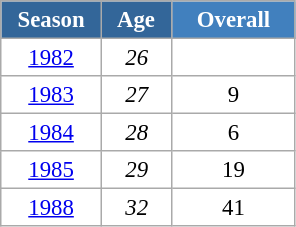<table class="wikitable" style="font-size:95%; text-align:center; border:grey solid 1px; border-collapse:collapse; background:#ffffff;">
<tr>
<th style="background-color:#369; color:white; width:60px;"> Season </th>
<th style="background-color:#369; color:white; width:40px;"> Age </th>
<th style="background-color:#4180be; color:white; width:75px;">Overall</th>
</tr>
<tr>
<td><a href='#'>1982</a></td>
<td><em>26</em></td>
<td></td>
</tr>
<tr>
<td><a href='#'>1983</a></td>
<td><em>27</em></td>
<td>9</td>
</tr>
<tr>
<td><a href='#'>1984</a></td>
<td><em>28</em></td>
<td>6</td>
</tr>
<tr>
<td><a href='#'>1985</a></td>
<td><em>29</em></td>
<td>19</td>
</tr>
<tr>
<td><a href='#'>1988</a></td>
<td><em>32</em></td>
<td>41</td>
</tr>
</table>
